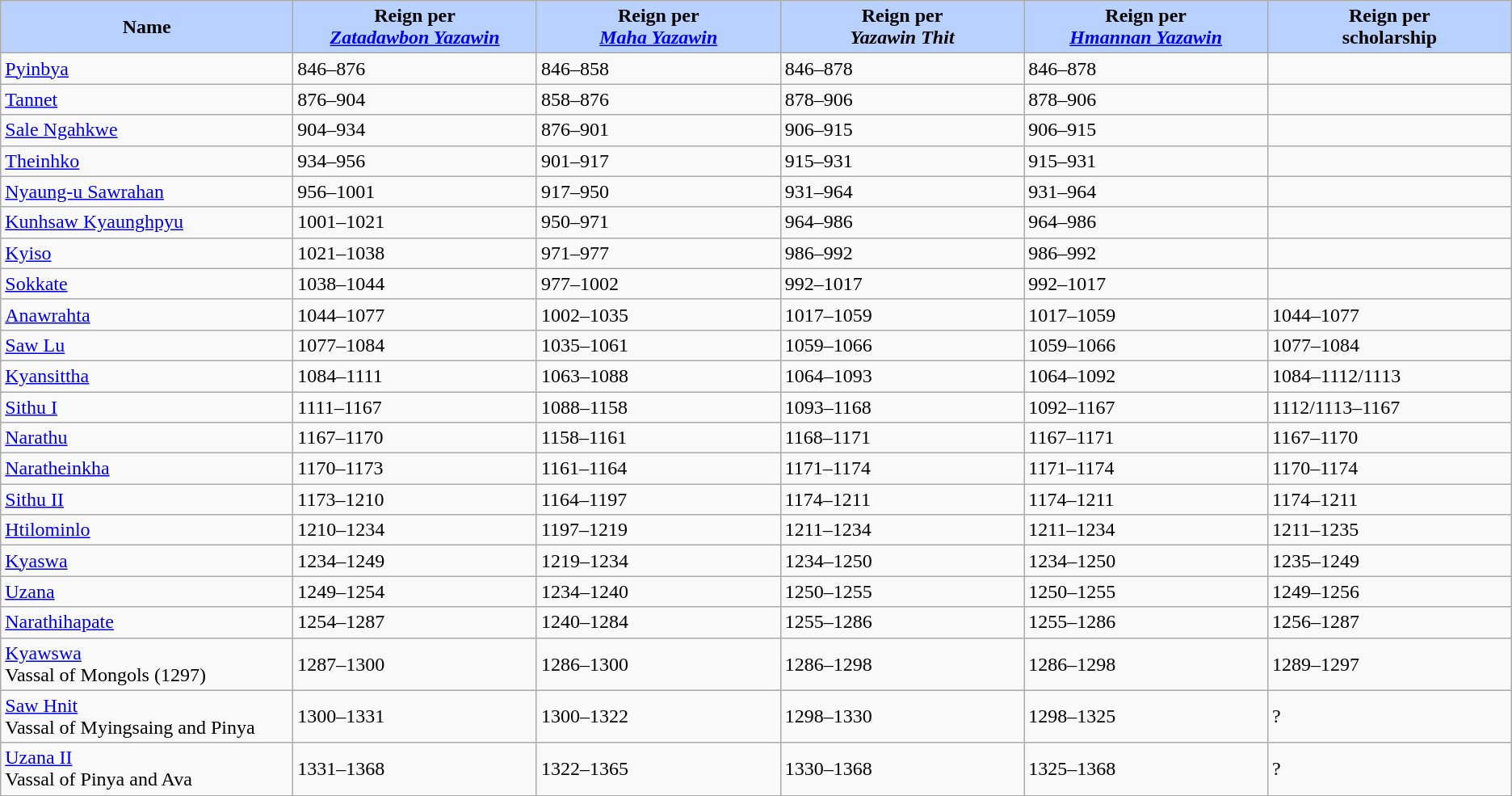<table class="wikitable">
<tr>
<th style="background-color:#B9D1FF" width=12%>Name</th>
<th style="background-color:#B9D1FF" width=10%>Reign per<br><em><a href='#'>Zatadawbon Yazawin</a></em></th>
<th style="background-color:#B9D1FF" width=10%>Reign per<br><em><a href='#'>Maha Yazawin</a></em></th>
<th style="background-color:#B9D1FF" width=10%>Reign per<br><em>Yazawin Thit</em></th>
<th style="background-color:#B9D1FF" width=10%>Reign per<br><em><a href='#'>Hmannan Yazawin</a></em></th>
<th style="background-color:#B9D1FF" width=10%>Reign per<br>scholarship</th>
</tr>
<tr>
<td><a href='#'>Pyinbya</a></td>
<td>846–876</td>
<td>846–858</td>
<td>846–878</td>
<td>846–878</td>
<td></td>
</tr>
<tr>
<td><a href='#'>Tannet</a></td>
<td>876–904</td>
<td>858–876</td>
<td>878–906</td>
<td>878–906</td>
<td></td>
</tr>
<tr>
<td><a href='#'>Sale Ngahkwe</a></td>
<td>904–934</td>
<td>876–901</td>
<td>906–915</td>
<td>906–915</td>
<td></td>
</tr>
<tr>
<td><a href='#'>Theinhko</a></td>
<td>934–956</td>
<td>901–917</td>
<td>915–931</td>
<td>915–931</td>
<td></td>
</tr>
<tr>
<td><a href='#'>Nyaung-u Sawrahan</a></td>
<td>956–1001</td>
<td>917–950</td>
<td>931–964</td>
<td>931–964</td>
<td></td>
</tr>
<tr>
<td><a href='#'>Kunhsaw Kyaunghpyu</a></td>
<td>1001–1021</td>
<td>950–971</td>
<td>964–986</td>
<td>964–986</td>
<td></td>
</tr>
<tr>
<td><a href='#'>Kyiso</a></td>
<td>1021–1038</td>
<td>971–977</td>
<td>986–992</td>
<td>986–992</td>
<td></td>
</tr>
<tr>
<td><a href='#'>Sokkate</a></td>
<td>1038–1044</td>
<td>977–1002</td>
<td>992–1017</td>
<td>992–1017</td>
<td></td>
</tr>
<tr>
<td><a href='#'>Anawrahta</a></td>
<td>1044–1077</td>
<td>1002–1035</td>
<td>1017–1059</td>
<td>1017–1059</td>
<td>1044–1077</td>
</tr>
<tr>
<td><a href='#'>Saw Lu</a></td>
<td>1077–1084</td>
<td>1035–1061</td>
<td>1059–1066</td>
<td>1059–1066</td>
<td>1077–1084</td>
</tr>
<tr>
<td><a href='#'>Kyansittha</a></td>
<td>1084–1111</td>
<td>1063–1088</td>
<td>1064–1093</td>
<td>1064–1092</td>
<td>1084–1112/1113</td>
</tr>
<tr>
<td><a href='#'>Sithu I</a></td>
<td>1111–1167</td>
<td>1088–1158</td>
<td>1093–1168</td>
<td>1092–1167</td>
<td>1112/1113–1167</td>
</tr>
<tr>
<td><a href='#'>Narathu</a></td>
<td>1167–1170</td>
<td>1158–1161</td>
<td>1168–1171</td>
<td>1167–1171</td>
<td>1167–1170</td>
</tr>
<tr>
<td><a href='#'>Naratheinkha</a></td>
<td>1170–1173</td>
<td>1161–1164</td>
<td>1171–1174</td>
<td>1171–1174</td>
<td>1170–1174</td>
</tr>
<tr>
<td><a href='#'>Sithu II</a></td>
<td>1173–1210</td>
<td>1164–1197</td>
<td>1174–1211</td>
<td>1174–1211</td>
<td>1174–1211</td>
</tr>
<tr>
<td><a href='#'>Htilominlo</a></td>
<td>1210–1234</td>
<td>1197–1219</td>
<td>1211–1234</td>
<td>1211–1234</td>
<td>1211–1235</td>
</tr>
<tr>
<td><a href='#'>Kyaswa</a></td>
<td>1234–1249</td>
<td>1219–1234</td>
<td>1234–1250</td>
<td>1234–1250</td>
<td>1235–1249</td>
</tr>
<tr>
<td><a href='#'>Uzana</a></td>
<td>1249–1254</td>
<td>1234–1240</td>
<td>1250–1255</td>
<td>1250–1255</td>
<td>1249–1256</td>
</tr>
<tr>
<td><a href='#'>Narathihapate</a></td>
<td>1254–1287</td>
<td>1240–1284</td>
<td>1255–1286</td>
<td>1255–1286</td>
<td>1256–1287</td>
</tr>
<tr>
<td><a href='#'>Kyawswa</a> <br>Vassal of Mongols (1297)</td>
<td>1287–1300</td>
<td>1286–1300</td>
<td>1286–1298</td>
<td>1286–1298</td>
<td>1289–1297</td>
</tr>
<tr>
<td><a href='#'>Saw Hnit</a> <br>Vassal of Myingsaing and Pinya</td>
<td>1300–1331</td>
<td>1300–1322</td>
<td>1298–1330</td>
<td>1298–1325</td>
<td>?</td>
</tr>
<tr>
<td><a href='#'>Uzana II</a> <br>Vassal of Pinya and Ava</td>
<td>1331–1368</td>
<td>1322–1365</td>
<td>1330–1368</td>
<td>1325–1368</td>
<td>?</td>
</tr>
</table>
